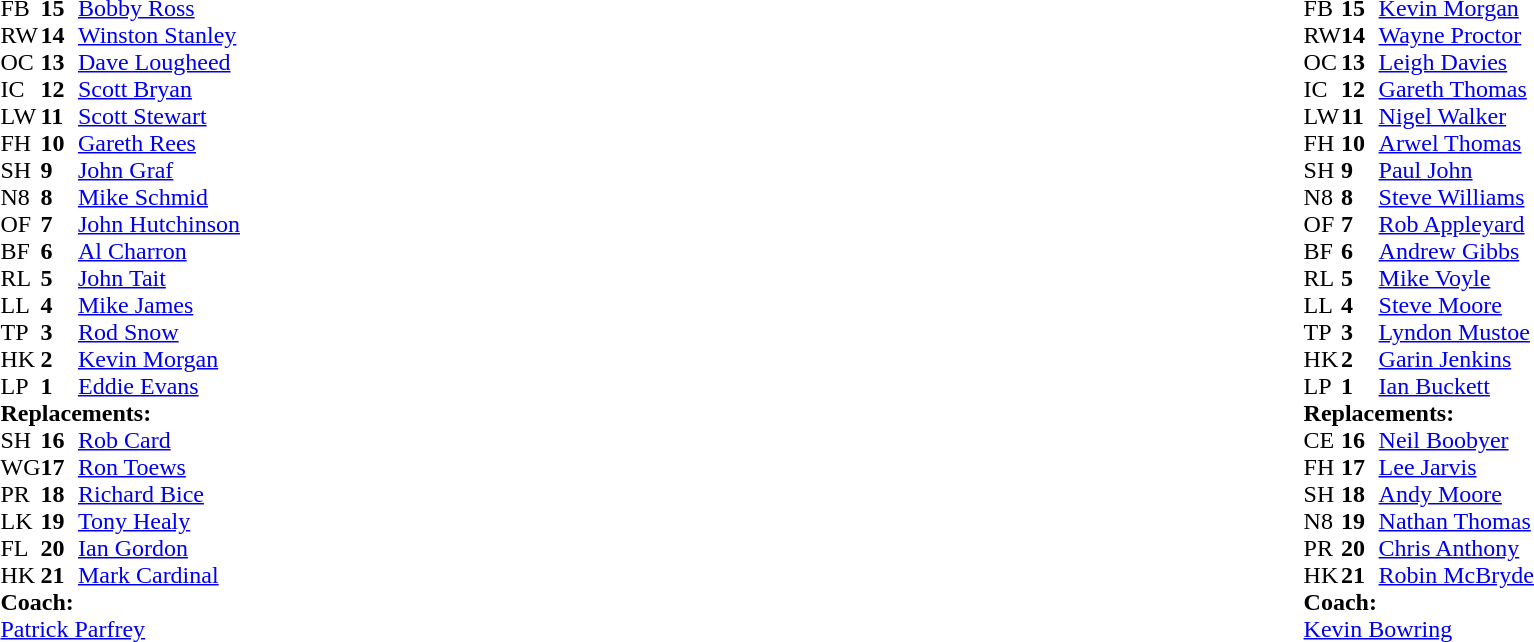<table style="width:100%">
<tr>
<td style="vertical-align:top;width:50%"><br><table cellspacing="0" cellpadding="0">
<tr>
<th width="25"></th>
<th width="25"></th>
</tr>
<tr>
<td>FB</td>
<td><strong>15</strong></td>
<td><a href='#'>Bobby Ross</a></td>
</tr>
<tr>
<td>RW</td>
<td><strong>14</strong></td>
<td><a href='#'>Winston Stanley</a></td>
</tr>
<tr>
<td>OC</td>
<td><strong>13</strong></td>
<td><a href='#'>Dave Lougheed</a></td>
</tr>
<tr>
<td>IC</td>
<td><strong>12</strong></td>
<td><a href='#'>Scott Bryan</a></td>
</tr>
<tr>
<td>LW</td>
<td><strong>11</strong></td>
<td><a href='#'>Scott Stewart</a></td>
</tr>
<tr>
<td>FH</td>
<td><strong>10</strong></td>
<td><a href='#'>Gareth Rees</a></td>
</tr>
<tr>
<td>SH</td>
<td><strong>9</strong></td>
<td><a href='#'>John Graf</a></td>
</tr>
<tr>
<td>N8</td>
<td><strong>8</strong></td>
<td><a href='#'>Mike Schmid</a></td>
</tr>
<tr>
<td>OF</td>
<td><strong>7</strong></td>
<td><a href='#'>John Hutchinson</a></td>
</tr>
<tr>
<td>BF</td>
<td><strong>6</strong></td>
<td><a href='#'>Al Charron</a></td>
</tr>
<tr>
<td>RL</td>
<td><strong>5</strong></td>
<td><a href='#'>John Tait</a></td>
</tr>
<tr>
<td>LL</td>
<td><strong>4</strong></td>
<td><a href='#'>Mike James</a></td>
</tr>
<tr>
<td>TP</td>
<td><strong>3</strong></td>
<td><a href='#'>Rod Snow</a></td>
</tr>
<tr>
<td>HK</td>
<td><strong>2</strong></td>
<td><a href='#'>Kevin Morgan</a></td>
<td></td>
<td></td>
</tr>
<tr>
<td>LP</td>
<td><strong>1</strong></td>
<td><a href='#'>Eddie Evans</a></td>
<td></td>
<td></td>
</tr>
<tr>
<td colspan="3"><strong>Replacements:</strong></td>
</tr>
<tr>
<td>SH</td>
<td><strong>16</strong></td>
<td><a href='#'>Rob Card</a></td>
</tr>
<tr>
<td>WG</td>
<td><strong>17</strong></td>
<td><a href='#'>Ron Toews</a></td>
</tr>
<tr>
<td>PR</td>
<td><strong>18</strong></td>
<td><a href='#'>Richard Bice</a></td>
<td></td>
<td></td>
</tr>
<tr>
<td>LK</td>
<td><strong>19</strong></td>
<td><a href='#'>Tony Healy</a></td>
</tr>
<tr>
<td>FL</td>
<td><strong>20</strong></td>
<td><a href='#'>Ian Gordon</a></td>
</tr>
<tr>
<td>HK</td>
<td><strong>21</strong></td>
<td><a href='#'>Mark Cardinal</a></td>
<td></td>
<td></td>
</tr>
<tr>
<td colspan="3"><strong>Coach:</strong></td>
</tr>
<tr>
<td colspan="3"> <a href='#'>Patrick Parfrey</a></td>
</tr>
</table>
</td>
<td style="vertical-align:top"></td>
<td style="vertical-align:top;width:50%"><br><table cellspacing="0" cellpadding="0" style="margin:auto">
<tr>
<th width="25"></th>
<th width="25"></th>
</tr>
<tr>
<td>FB</td>
<td><strong>15</strong></td>
<td><a href='#'>Kevin Morgan</a></td>
</tr>
<tr>
<td>RW</td>
<td><strong>14</strong></td>
<td><a href='#'>Wayne Proctor</a></td>
</tr>
<tr>
<td>OC</td>
<td><strong>13</strong></td>
<td><a href='#'>Leigh Davies</a></td>
</tr>
<tr>
<td>IC</td>
<td><strong>12</strong></td>
<td><a href='#'>Gareth Thomas</a></td>
</tr>
<tr>
<td>LW</td>
<td><strong>11</strong></td>
<td><a href='#'>Nigel Walker</a></td>
</tr>
<tr>
<td>FH</td>
<td><strong>10</strong></td>
<td><a href='#'>Arwel Thomas</a></td>
</tr>
<tr>
<td>SH</td>
<td><strong>9</strong></td>
<td><a href='#'>Paul John</a></td>
</tr>
<tr>
<td>N8</td>
<td><strong>8</strong></td>
<td><a href='#'>Steve Williams</a></td>
</tr>
<tr>
<td>OF</td>
<td><strong>7</strong></td>
<td><a href='#'>Rob Appleyard</a></td>
</tr>
<tr>
<td>BF</td>
<td><strong>6</strong></td>
<td><a href='#'>Andrew Gibbs</a></td>
<td></td>
<td></td>
</tr>
<tr>
<td>RL</td>
<td><strong>5</strong></td>
<td><a href='#'>Mike Voyle</a></td>
</tr>
<tr>
<td>LL</td>
<td><strong>4</strong></td>
<td><a href='#'>Steve Moore</a></td>
</tr>
<tr>
<td>TP</td>
<td><strong>3</strong></td>
<td><a href='#'>Lyndon Mustoe</a></td>
</tr>
<tr>
<td>HK</td>
<td><strong>2</strong></td>
<td><a href='#'>Garin Jenkins</a></td>
</tr>
<tr>
<td>LP</td>
<td><strong>1</strong></td>
<td><a href='#'>Ian Buckett</a></td>
<td></td>
<td></td>
</tr>
<tr>
<td colspan="3"><strong>Replacements:</strong></td>
</tr>
<tr>
<td>CE</td>
<td><strong>16</strong></td>
<td><a href='#'>Neil Boobyer</a></td>
</tr>
<tr>
<td>FH</td>
<td><strong>17</strong></td>
<td><a href='#'>Lee Jarvis</a></td>
</tr>
<tr>
<td>SH</td>
<td><strong>18</strong></td>
<td><a href='#'>Andy Moore</a></td>
</tr>
<tr>
<td>N8</td>
<td><strong>19</strong></td>
<td><a href='#'>Nathan Thomas</a></td>
<td></td>
<td></td>
</tr>
<tr>
<td>PR</td>
<td><strong>20</strong></td>
<td><a href='#'>Chris Anthony</a></td>
<td></td>
<td></td>
</tr>
<tr>
<td>HK</td>
<td><strong>21</strong></td>
<td><a href='#'>Robin McBryde</a></td>
</tr>
<tr>
<td colspan="3"><strong>Coach:</strong></td>
</tr>
<tr>
<td colspan="3"><a href='#'>Kevin Bowring</a></td>
</tr>
</table>
</td>
</tr>
</table>
